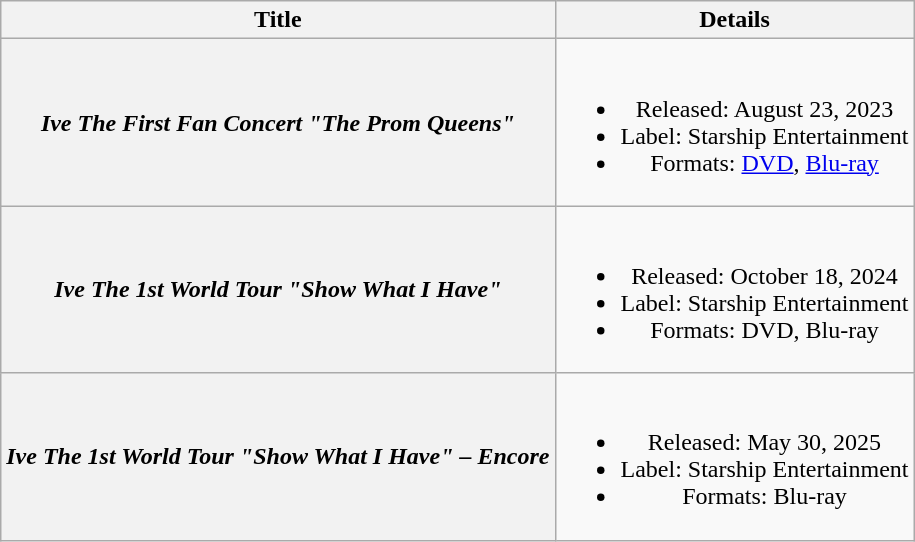<table class="wikitable plainrowheaders" style="text-align:center">
<tr>
<th scope="col">Title</th>
<th>Details</th>
</tr>
<tr>
<th scope="row"><em>Ive The First Fan Concert "The Prom Queens"</em></th>
<td><br><ul><li>Released: August 23, 2023</li><li>Label: Starship Entertainment</li><li>Formats: <a href='#'>DVD</a>, <a href='#'>Blu-ray</a></li></ul></td>
</tr>
<tr>
<th scope="row"><em>Ive The 1st World Tour "Show What I Have"</em></th>
<td><br><ul><li>Released: October 18, 2024</li><li>Label: Starship Entertainment</li><li>Formats: DVD, Blu-ray</li></ul></td>
</tr>
<tr>
<th scope="row"><em>Ive The 1st World Tour "Show What I Have" – Encore</em></th>
<td><br><ul><li>Released: May 30, 2025</li><li>Label: Starship Entertainment</li><li>Formats: Blu-ray</li></ul></td>
</tr>
</table>
